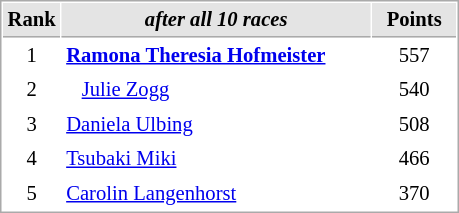<table cellspacing="1" cellpadding="3" style="border:1px solid #aaa; font-size:86%;">
<tr style="background:#e4e4e4;">
<th style="border-bottom:1px solid #aaa; width:10px;">Rank</th>
<th style="border-bottom:1px solid #aaa; width:200px;"><em>after all 10 races</em></th>
<th style="border-bottom:1px solid #aaa; width:50px;">Points</th>
</tr>
<tr>
<td align=center>1</td>
<td><strong> <a href='#'>Ramona Theresia Hofmeister</a></strong></td>
<td align=center>557</td>
</tr>
<tr>
<td align=center>2</td>
<td>   <a href='#'>Julie Zogg</a></td>
<td align=center>540</td>
</tr>
<tr>
<td align=center>3</td>
<td> <a href='#'>Daniela Ulbing</a></td>
<td align=center>508</td>
</tr>
<tr>
<td align=center>4</td>
<td> <a href='#'>Tsubaki Miki</a></td>
<td align=center>466</td>
</tr>
<tr>
<td align=center>5</td>
<td> <a href='#'>Carolin Langenhorst</a></td>
<td align=center>370</td>
</tr>
</table>
